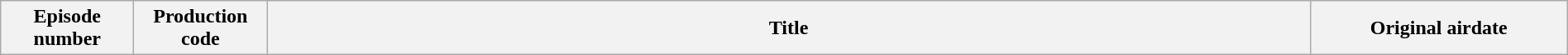<table class="wikitable plainrowheaders" style="width:100%; margin:auto; background:#FFFFFF;">
<tr>
<th width="100">Episode number</th>
<th width="100">Production code</th>
<th>Title</th>
<th width="200">Original airdate<br>



</th>
</tr>
</table>
